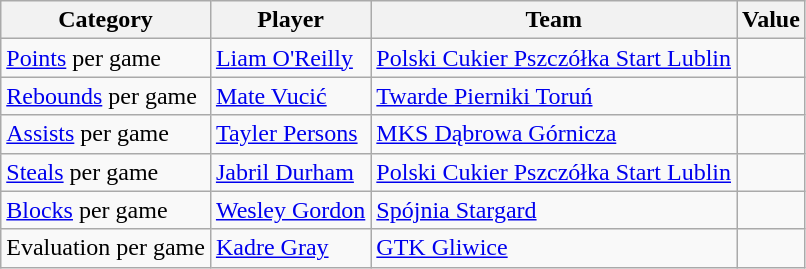<table class="wikitable" style="text-align:left">
<tr>
<th>Category</th>
<th>Player</th>
<th>Team</th>
<th>Value</th>
</tr>
<tr>
<td><a href='#'>Points</a> per game</td>
<td> <a href='#'>Liam O'Reilly</a></td>
<td><a href='#'>Polski Cukier Pszczółka Start Lublin</a></td>
<td></td>
</tr>
<tr>
<td><a href='#'>Rebounds</a> per game</td>
<td> <a href='#'>Mate Vucić</a></td>
<td><a href='#'>Twarde Pierniki Toruń</a></td>
<td></td>
</tr>
<tr>
<td><a href='#'>Assists</a> per game</td>
<td> <a href='#'>Tayler Persons</a></td>
<td><a href='#'>MKS Dąbrowa Górnicza</a></td>
<td></td>
</tr>
<tr>
<td><a href='#'>Steals</a> per game</td>
<td> <a href='#'>Jabril Durham</a></td>
<td><a href='#'>Polski Cukier Pszczółka Start Lublin</a></td>
<td></td>
</tr>
<tr>
<td><a href='#'>Blocks</a> per game</td>
<td> <a href='#'>Wesley Gordon</a></td>
<td><a href='#'>Spójnia Stargard</a></td>
<td></td>
</tr>
<tr>
<td>Evaluation per game</td>
<td> <a href='#'>Kadre Gray</a></td>
<td><a href='#'>GTK Gliwice</a></td>
<td></td>
</tr>
</table>
